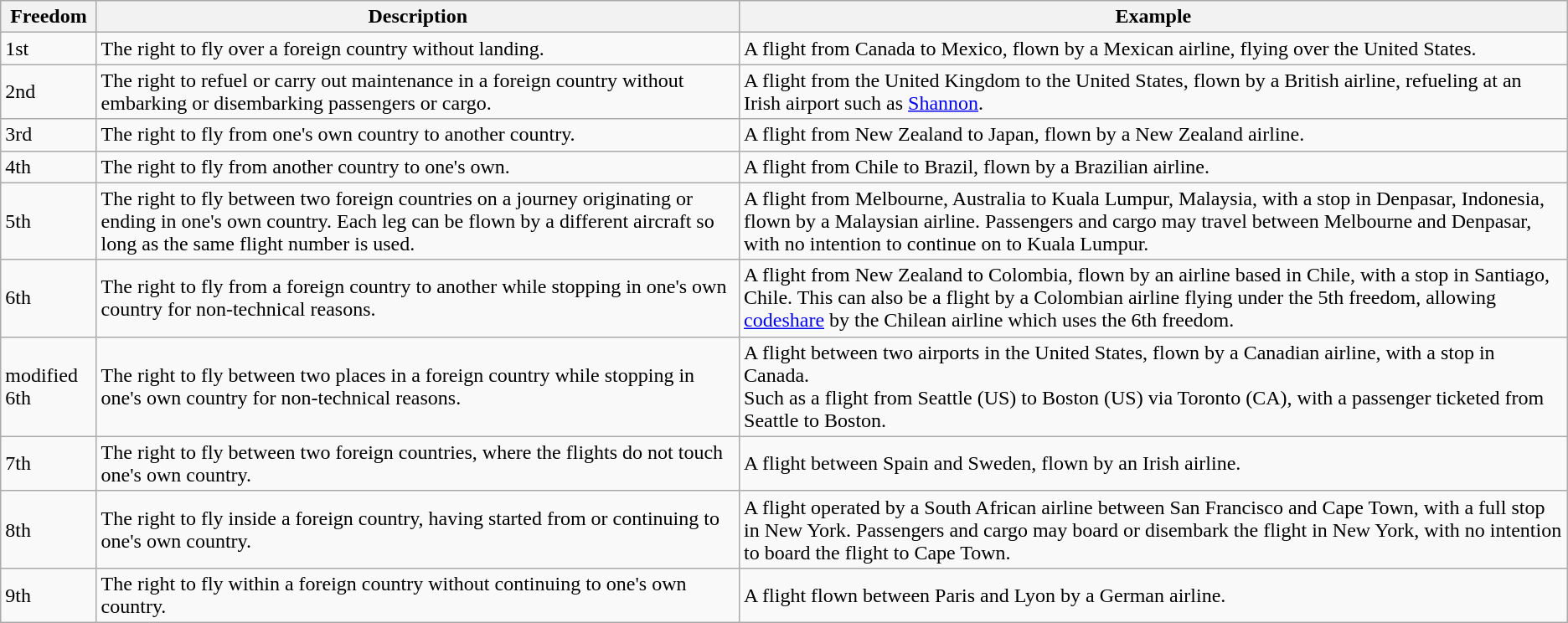<table class="wikitable">
<tr>
<th>Freedom</th>
<th>Description</th>
<th>Example</th>
</tr>
<tr>
<td>1st</td>
<td>The right to fly over a foreign country without landing.</td>
<td>A flight from Canada to Mexico, flown by a Mexican airline, flying over the United States.</td>
</tr>
<tr>
<td>2nd</td>
<td>The right to refuel or carry out maintenance in a foreign country without embarking or disembarking passengers or cargo.</td>
<td>A flight from the United Kingdom to the United States, flown by a British airline, refueling at an Irish airport such as <a href='#'>Shannon</a>.</td>
</tr>
<tr>
<td>3rd</td>
<td>The right to fly from one's own country to another country.</td>
<td>A flight from New Zealand to Japan, flown by a New Zealand airline.</td>
</tr>
<tr>
<td>4th</td>
<td>The right to fly from another country to one's own.</td>
<td>A flight from Chile to Brazil, flown by a Brazilian airline.</td>
</tr>
<tr>
<td>5th</td>
<td>The right to fly between two foreign countries on a journey originating or ending in one's own country. Each leg can be flown by a different aircraft so long as the same flight number is used.</td>
<td>A flight from Melbourne, Australia to Kuala Lumpur, Malaysia, with a stop in Denpasar, Indonesia, flown by a Malaysian airline. Passengers and cargo may travel between Melbourne and Denpasar, with no intention to continue on to Kuala Lumpur.</td>
</tr>
<tr>
<td>6th</td>
<td>The right to fly from a foreign country to another while stopping in one's own country for non-technical reasons.</td>
<td>A flight from New Zealand to Colombia, flown by an airline based in Chile, with a stop in Santiago, Chile. This can also be a flight by a Colombian airline flying under the 5th freedom, allowing <a href='#'>codeshare</a> by the Chilean airline which uses the 6th freedom.</td>
</tr>
<tr>
<td>modified 6th</td>
<td>The right to fly between two places in a foreign country while stopping in one's own country for non-technical reasons.</td>
<td>A flight between two airports in the United States, flown by a Canadian airline, with a stop in Canada.<br>Such as a flight from Seattle (US) to Boston (US) via Toronto (CA), with a passenger ticketed from Seattle to Boston.</td>
</tr>
<tr>
<td>7th</td>
<td>The right to fly between two foreign countries, where the flights do not touch one's own country.</td>
<td>A flight between Spain and Sweden, flown by an Irish airline.</td>
</tr>
<tr>
<td>8th</td>
<td>The right to fly inside a foreign country, having started from or continuing to one's own country.</td>
<td>A flight operated by a South African airline between San Francisco and Cape Town, with a full stop in New York. Passengers and cargo may board or disembark the flight in New York, with no intention to board the flight to Cape Town.</td>
</tr>
<tr>
<td>9th</td>
<td>The right to fly within a foreign country without continuing to one's own country.</td>
<td>A flight flown between Paris and Lyon by a German airline.</td>
</tr>
</table>
